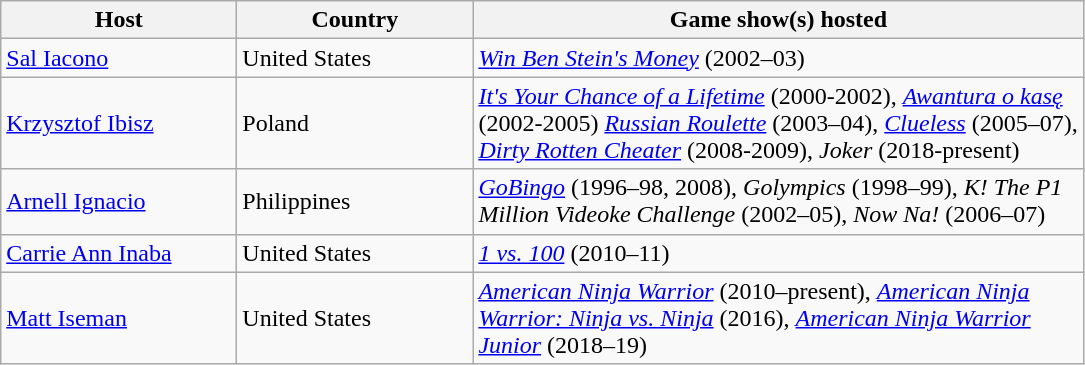<table class="wikitable sortable">
<tr ">
<th style="width:150px;">Host</th>
<th style="width:150px;">Country</th>
<th style="width:400px;">Game show(s) hosted</th>
</tr>
<tr>
<td><a href='#'>Sal Iacono</a></td>
<td>United States</td>
<td><em><a href='#'>Win Ben Stein's Money</a></em> (2002–03)</td>
</tr>
<tr>
<td><a href='#'>Krzysztof Ibisz</a></td>
<td>Poland</td>
<td><em><a href='#'>It's Your Chance of a Lifetime</a></em> (2000-2002), <em><a href='#'>Awantura o kasę</a></em> (2002-2005) <em><a href='#'>Russian Roulette</a></em> (2003–04), <em><a href='#'>Clueless</a></em> (2005–07), <em><a href='#'>Dirty Rotten Cheater</a></em> (2008-2009), <em>Joker</em> (2018-present)</td>
</tr>
<tr>
<td><a href='#'>Arnell Ignacio</a></td>
<td>Philippines</td>
<td><em><a href='#'>GoBingo</a></em> (1996–98, 2008), <em>Golympics</em> (1998–99), <em>K! The P1 Million Videoke Challenge</em> (2002–05), <em>Now Na!</em> (2006–07)</td>
</tr>
<tr>
<td><a href='#'>Carrie Ann Inaba</a></td>
<td>United States</td>
<td><em><a href='#'>1 vs. 100</a></em> (2010–11)</td>
</tr>
<tr>
<td><a href='#'>Matt Iseman</a></td>
<td>United States</td>
<td><em><a href='#'>American Ninja Warrior</a></em> (2010–present), <em><a href='#'>American Ninja Warrior: Ninja vs. Ninja</a></em> (2016), <em><a href='#'>American Ninja Warrior Junior</a></em> (2018–19)</td>
</tr>
</table>
